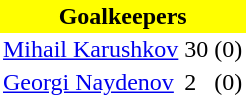<table class="toccolours" border="0" cellpadding="2" cellspacing="0" align="left" style="margin:0.5em;">
<tr>
<th colspan="4" align="center" bgcolor="#FFFF00"><span>Goalkeepers</span></th>
</tr>
<tr>
<td> <a href='#'>Mihail Karushkov</a></td>
<td>30</td>
<td>(0)</td>
</tr>
<tr>
<td> <a href='#'>Georgi Naydenov</a></td>
<td>2</td>
<td>(0)</td>
</tr>
<tr>
</tr>
</table>
